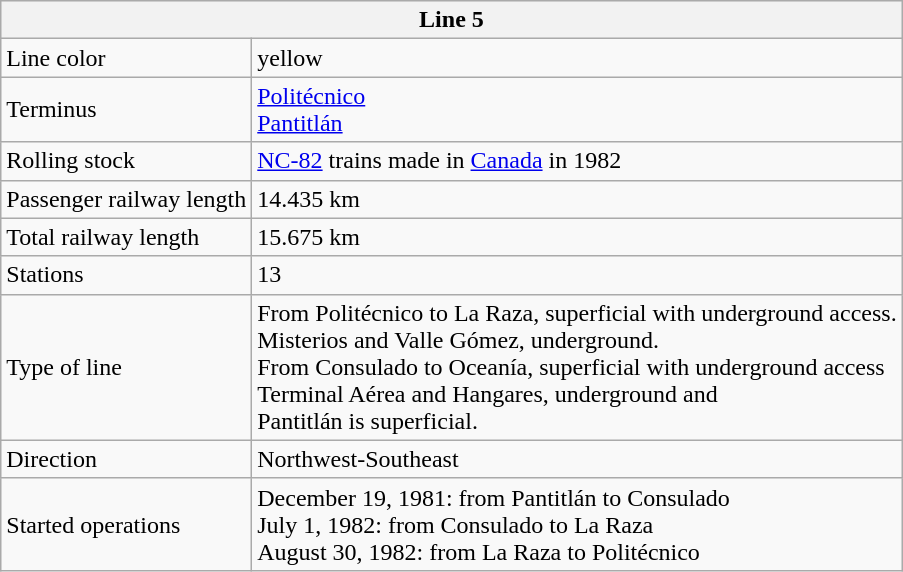<table class="wikitable">
<tr style="background:#efefef;">
<th Colspan=2>Line 5</th>
</tr>
<tr>
<td>Line color</td>
<td>yellow</td>
</tr>
<tr>
<td>Terminus</td>
<td><a href='#'>Politécnico</a> <br><a href='#'>Pantitlán</a></td>
</tr>
<tr>
<td>Rolling stock</td>
<td><a href='#'>NC-82</a> trains made in <a href='#'>Canada</a> in 1982</td>
</tr>
<tr>
<td>Passenger railway length</td>
<td>14.435 km</td>
</tr>
<tr>
<td>Total railway length</td>
<td>15.675 km</td>
</tr>
<tr>
<td>Stations</td>
<td>13</td>
</tr>
<tr>
<td>Type of line</td>
<td>From Politécnico to La Raza, superficial with underground access.<br>Misterios and Valle Gómez, underground.<br>From Consulado to Oceanía, superficial with underground access<br>Terminal Aérea and Hangares, underground and <br>Pantitlán is superficial.</td>
</tr>
<tr>
<td>Direction</td>
<td>Northwest-Southeast</td>
</tr>
<tr>
<td>Started operations</td>
<td>December 19, 1981: from Pantitlán to Consulado <br>July 1, 1982: from Consulado to La Raza <br>August 30, 1982: from La Raza to Politécnico</td>
</tr>
</table>
